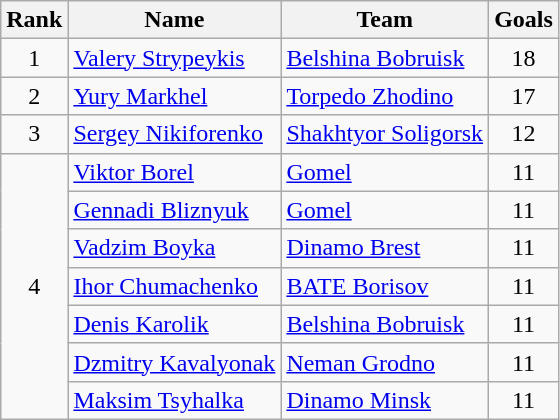<table class="wikitable" style="text-align:left">
<tr>
<th>Rank</th>
<th>Name</th>
<th>Team</th>
<th>Goals</th>
</tr>
<tr>
<td align="center">1</td>
<td> <a href='#'>Valery Strypeykis</a></td>
<td><a href='#'>Belshina Bobruisk</a></td>
<td align="center">18</td>
</tr>
<tr>
<td align="center">2</td>
<td> <a href='#'>Yury Markhel</a></td>
<td><a href='#'>Torpedo Zhodino</a></td>
<td align="center">17</td>
</tr>
<tr>
<td align="center">3</td>
<td> <a href='#'>Sergey Nikiforenko</a></td>
<td><a href='#'>Shakhtyor Soligorsk</a></td>
<td align="center">12</td>
</tr>
<tr>
<td align="center" rowspan="7">4</td>
<td> <a href='#'>Viktor Borel</a></td>
<td><a href='#'>Gomel</a></td>
<td align="center">11</td>
</tr>
<tr>
<td> <a href='#'>Gennadi Bliznyuk</a></td>
<td><a href='#'>Gomel</a></td>
<td align="center">11</td>
</tr>
<tr>
<td> <a href='#'>Vadzim Boyka</a></td>
<td><a href='#'>Dinamo Brest</a></td>
<td align="center">11</td>
</tr>
<tr>
<td> <a href='#'>Ihor Chumachenko</a></td>
<td><a href='#'>BATE Borisov</a></td>
<td align="center">11</td>
</tr>
<tr>
<td> <a href='#'>Denis Karolik</a></td>
<td><a href='#'>Belshina Bobruisk</a></td>
<td align="center">11</td>
</tr>
<tr>
<td> <a href='#'>Dzmitry Kavalyonak</a></td>
<td><a href='#'>Neman Grodno</a></td>
<td align="center">11</td>
</tr>
<tr>
<td> <a href='#'>Maksim Tsyhalka</a></td>
<td><a href='#'>Dinamo Minsk</a></td>
<td align="center">11</td>
</tr>
</table>
